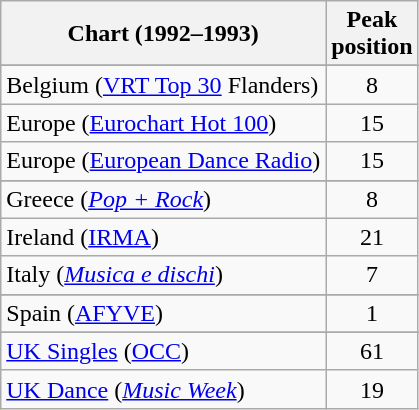<table class="wikitable sortable">
<tr>
<th>Chart (1992–1993)</th>
<th>Peak<br>position</th>
</tr>
<tr>
</tr>
<tr>
</tr>
<tr>
<td>Belgium (<a href='#'>VRT Top 30</a> Flanders)</td>
<td style="text-align:center;">8</td>
</tr>
<tr>
<td>Europe (<a href='#'>Eurochart Hot 100</a>)</td>
<td style="text-align:center;">15</td>
</tr>
<tr>
<td>Europe (<a href='#'>European Dance Radio</a>)</td>
<td style="text-align:center;">15</td>
</tr>
<tr>
</tr>
<tr>
</tr>
<tr>
<td>Greece (<em><a href='#'>Pop + Rock</a></em>)</td>
<td style="text-align:center;">8</td>
</tr>
<tr>
<td>Ireland (<a href='#'>IRMA</a>)</td>
<td style="text-align:center;">21</td>
</tr>
<tr>
<td>Italy (<em><a href='#'>Musica e dischi</a></em>)</td>
<td style="text-align:center;">7</td>
</tr>
<tr>
</tr>
<tr>
</tr>
<tr>
<td>Spain (<a href='#'>AFYVE</a>)</td>
<td style="text-align:center;">1</td>
</tr>
<tr>
</tr>
<tr>
<td><a href='#'>UK Singles</a> (<a href='#'>OCC</a>)</td>
<td style="text-align:center;">61</td>
</tr>
<tr>
<td><a href='#'>UK Dance</a> (<em><a href='#'>Music Week</a></em>)</td>
<td style="text-align:center;">19</td>
</tr>
</table>
